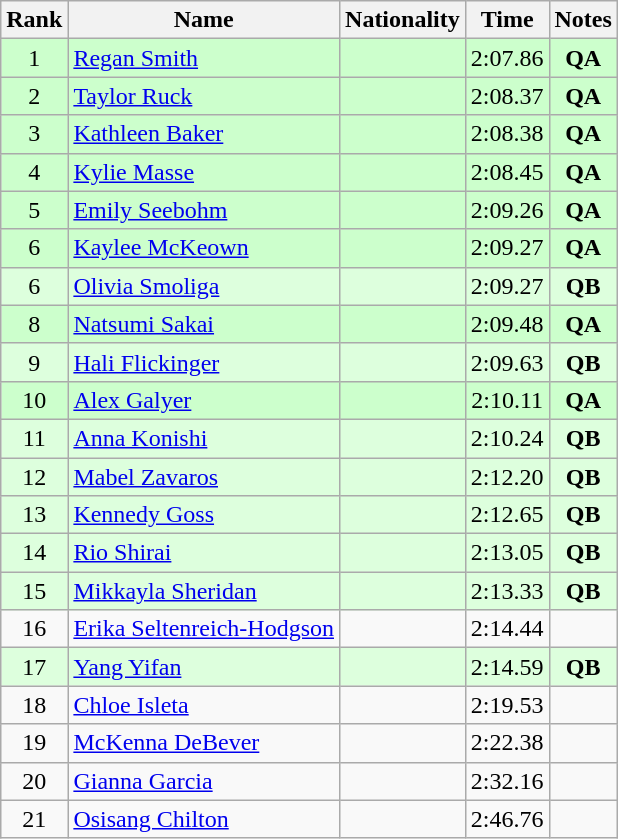<table class="wikitable sortable" style="text-align:center">
<tr>
<th>Rank</th>
<th>Name</th>
<th>Nationality</th>
<th>Time</th>
<th>Notes</th>
</tr>
<tr bgcolor=ccffcc>
<td>1</td>
<td align=left><a href='#'>Regan Smith</a></td>
<td align=left></td>
<td>2:07.86</td>
<td><strong>QA</strong></td>
</tr>
<tr bgcolor=ccffcc>
<td>2</td>
<td align=left><a href='#'>Taylor Ruck</a></td>
<td align=left></td>
<td>2:08.37</td>
<td><strong>QA</strong></td>
</tr>
<tr bgcolor=ccffcc>
<td>3</td>
<td align=left><a href='#'>Kathleen Baker</a></td>
<td align=left></td>
<td>2:08.38</td>
<td><strong>QA</strong></td>
</tr>
<tr bgcolor=ccffcc>
<td>4</td>
<td align=left><a href='#'>Kylie Masse</a></td>
<td align=left></td>
<td>2:08.45</td>
<td><strong>QA</strong></td>
</tr>
<tr bgcolor=ccffcc>
<td>5</td>
<td align=left><a href='#'>Emily Seebohm</a></td>
<td align=left></td>
<td>2:09.26</td>
<td><strong>QA</strong></td>
</tr>
<tr bgcolor=ccffcc>
<td>6</td>
<td align=left><a href='#'>Kaylee McKeown</a></td>
<td align=left></td>
<td>2:09.27</td>
<td><strong>QA</strong></td>
</tr>
<tr bgcolor=ddffdd>
<td>6</td>
<td align=left><a href='#'>Olivia Smoliga</a></td>
<td align=left></td>
<td>2:09.27</td>
<td><strong>QB</strong></td>
</tr>
<tr bgcolor=ccffcc>
<td>8</td>
<td align=left><a href='#'>Natsumi Sakai</a></td>
<td align=left></td>
<td>2:09.48</td>
<td><strong>QA</strong></td>
</tr>
<tr bgcolor=ddffdd>
<td>9</td>
<td align=left><a href='#'>Hali Flickinger</a></td>
<td align=left></td>
<td>2:09.63</td>
<td><strong>QB</strong></td>
</tr>
<tr bgcolor=ccffcc>
<td>10</td>
<td align=left><a href='#'>Alex Galyer</a></td>
<td align=left></td>
<td>2:10.11</td>
<td><strong>QA</strong></td>
</tr>
<tr bgcolor=ddffdd>
<td>11</td>
<td align=left><a href='#'>Anna Konishi</a></td>
<td align=left></td>
<td>2:10.24</td>
<td><strong>QB</strong></td>
</tr>
<tr bgcolor=ddffdd>
<td>12</td>
<td align=left><a href='#'>Mabel Zavaros</a></td>
<td align=left></td>
<td>2:12.20</td>
<td><strong>QB</strong></td>
</tr>
<tr bgcolor=ddffdd>
<td>13</td>
<td align=left><a href='#'>Kennedy Goss</a></td>
<td align=left></td>
<td>2:12.65</td>
<td><strong>QB</strong></td>
</tr>
<tr bgcolor=ddffdd>
<td>14</td>
<td align=left><a href='#'>Rio Shirai</a></td>
<td align=left></td>
<td>2:13.05</td>
<td><strong>QB</strong></td>
</tr>
<tr bgcolor=ddffdd>
<td>15</td>
<td align=left><a href='#'>Mikkayla Sheridan</a></td>
<td align=left></td>
<td>2:13.33</td>
<td><strong>QB</strong></td>
</tr>
<tr>
<td>16</td>
<td align=left><a href='#'>Erika Seltenreich-Hodgson</a></td>
<td align=left></td>
<td>2:14.44</td>
<td></td>
</tr>
<tr bgcolor=ddffdd>
<td>17</td>
<td align=left><a href='#'>Yang Yifan</a></td>
<td align=left></td>
<td>2:14.59</td>
<td><strong>QB</strong></td>
</tr>
<tr>
<td>18</td>
<td align=left><a href='#'>Chloe Isleta</a></td>
<td align=left></td>
<td>2:19.53</td>
<td></td>
</tr>
<tr>
<td>19</td>
<td align=left><a href='#'>McKenna DeBever</a></td>
<td align=left></td>
<td>2:22.38</td>
<td></td>
</tr>
<tr>
<td>20</td>
<td align=left><a href='#'>Gianna Garcia</a></td>
<td align=left></td>
<td>2:32.16</td>
<td></td>
</tr>
<tr>
<td>21</td>
<td align=left><a href='#'>Osisang Chilton</a></td>
<td align=left></td>
<td>2:46.76</td>
<td></td>
</tr>
</table>
